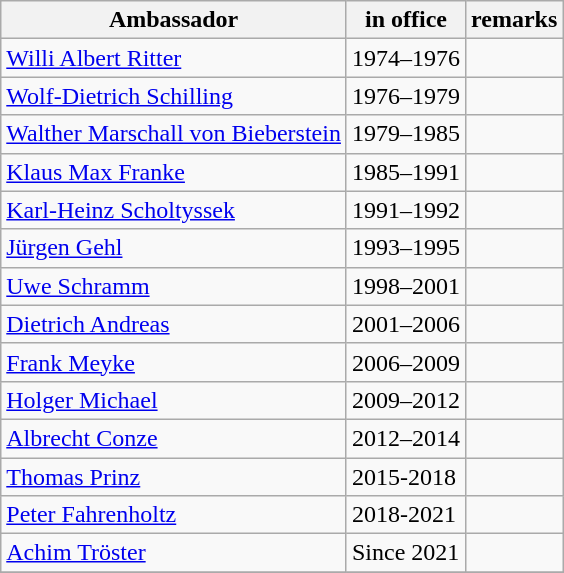<table class="wikitable sortable">
<tr>
<th>Ambassador</th>
<th>in office</th>
<th>remarks</th>
</tr>
<tr>
<td><a href='#'>Willi Albert Ritter</a></td>
<td>1974–1976</td>
<td></td>
</tr>
<tr>
<td><a href='#'>Wolf-Dietrich Schilling</a></td>
<td>1976–1979</td>
<td></td>
</tr>
<tr>
<td><a href='#'>Walther Marschall von Bieberstein</a></td>
<td>1979–1985</td>
<td></td>
</tr>
<tr>
<td><a href='#'>Klaus Max Franke</a></td>
<td>1985–1991</td>
<td></td>
</tr>
<tr>
<td><a href='#'>Karl-Heinz Scholtyssek</a></td>
<td>1991–1992</td>
<td></td>
</tr>
<tr>
<td><a href='#'>Jürgen Gehl</a></td>
<td>1993–1995</td>
<td></td>
</tr>
<tr>
<td><a href='#'>Uwe Schramm</a></td>
<td>1998–2001</td>
<td></td>
</tr>
<tr>
<td><a href='#'>Dietrich Andreas</a></td>
<td>2001–2006</td>
<td></td>
</tr>
<tr>
<td><a href='#'>Frank Meyke</a></td>
<td>2006–2009</td>
<td></td>
</tr>
<tr>
<td><a href='#'>Holger Michael</a></td>
<td>2009–2012</td>
<td></td>
</tr>
<tr>
<td><a href='#'>Albrecht Conze</a></td>
<td>2012–2014</td>
<td></td>
</tr>
<tr>
<td><a href='#'>Thomas Prinz</a></td>
<td>2015-2018</td>
<td></td>
</tr>
<tr>
<td><a href='#'>Peter Fahrenholtz</a></td>
<td>2018-2021</td>
<td></td>
</tr>
<tr>
<td><a href='#'>Achim Tröster</a></td>
<td>Since 2021</td>
<td></td>
</tr>
<tr>
</tr>
</table>
